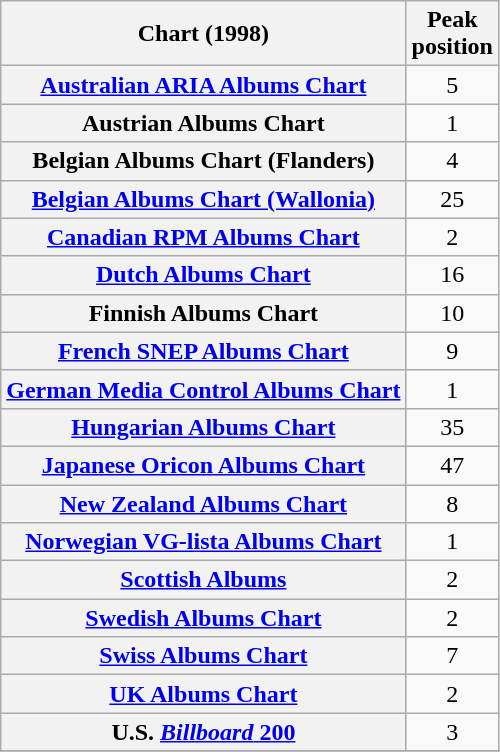<table class="wikitable sortable plainrowheaders" style="text-align:center;">
<tr>
<th scope="col">Chart (1998)</th>
<th scope="col">Peak<br>position</th>
</tr>
<tr>
<th scope="row" align="left"><a href='#'>Australian ARIA Albums Chart</a></th>
<td>5</td>
</tr>
<tr>
<th scope="row" align="left">Austrian Albums Chart</th>
<td>1</td>
</tr>
<tr>
<th scope="row" align="left">Belgian Albums Chart (Flanders) </th>
<td>4</td>
</tr>
<tr>
<th scope="row" align="left"><a href='#'>Belgian Albums Chart (Wallonia)</a></th>
<td>25</td>
</tr>
<tr>
<th scope="row" align="left"><a href='#'>Canadian RPM Albums Chart</a></th>
<td>2</td>
</tr>
<tr>
<th scope="row" align="left"><a href='#'>Dutch Albums Chart</a></th>
<td>16</td>
</tr>
<tr>
<th scope="row" align="left">Finnish Albums Chart</th>
<td>10</td>
</tr>
<tr>
<th scope="row" align="left"><a href='#'>French SNEP Albums Chart</a></th>
<td>9</td>
</tr>
<tr>
<th scope="row" align="left"><a href='#'>German Media Control Albums Chart</a></th>
<td>1</td>
</tr>
<tr>
<th scope="row" align="left"><a href='#'>Hungarian Albums Chart</a></th>
<td>35</td>
</tr>
<tr>
<th scope="row" align="left"><a href='#'>Japanese Oricon Albums Chart</a></th>
<td>47</td>
</tr>
<tr>
<th scope="row" align="left"><a href='#'>New Zealand Albums Chart</a></th>
<td>8</td>
</tr>
<tr>
<th scope="row" align="left"><a href='#'>Norwegian VG-lista Albums Chart</a></th>
<td>1</td>
</tr>
<tr>
<th scope="row" align="left"><a href='#'>Scottish Albums</a></th>
<td>2</td>
</tr>
<tr>
<th scope="row" align="left"><a href='#'>Swedish Albums Chart</a></th>
<td>2</td>
</tr>
<tr>
<th scope="row" align="left"><a href='#'>Swiss Albums Chart</a></th>
<td>7</td>
</tr>
<tr>
<th scope="row" align="left"><a href='#'>UK Albums Chart</a></th>
<td>2</td>
</tr>
<tr>
<th scope="row" align="left">U.S. <a href='#'><em>Billboard</em> 200</a></th>
<td>3</td>
</tr>
<tr>
</tr>
</table>
